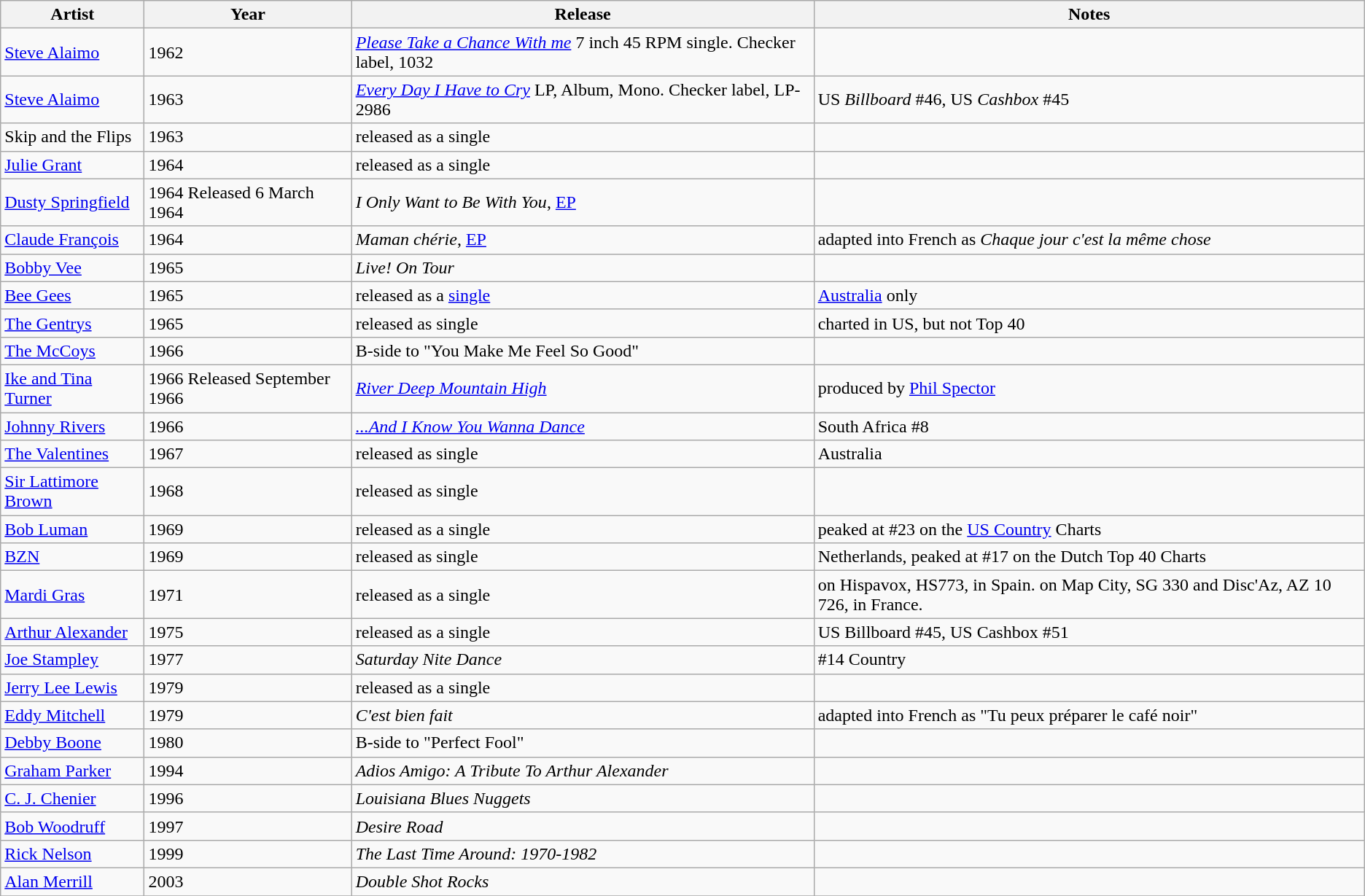<table class="wikitable sortable">
<tr>
<th>Artist</th>
<th>Year</th>
<th>Release</th>
<th>Notes</th>
</tr>
<tr>
<td><a href='#'>Steve Alaimo</a></td>
<td>1962</td>
<td><em><a href='#'>Please Take a Chance With me</a></em> 7 inch 45 RPM single. Checker label, 1032</td>
<td></td>
</tr>
<tr>
<td><a href='#'>Steve Alaimo</a></td>
<td>1963</td>
<td><em><a href='#'>Every Day I Have to Cry</a></em> LP, Album, Mono. Checker label, LP-2986</td>
<td>US <em>Billboard</em> #46, US <em>Cashbox</em> #45</td>
</tr>
<tr>
<td>Skip and the Flips</td>
<td>1963</td>
<td>released as a single</td>
<td></td>
</tr>
<tr>
<td><a href='#'>Julie Grant</a></td>
<td>1964</td>
<td>released as a single</td>
<td></td>
</tr>
<tr>
<td><a href='#'>Dusty Springfield</a></td>
<td>1964  Released 6 March 1964</td>
<td><em>I Only Want to Be With You</em>, <a href='#'>EP</a></td>
<td></td>
</tr>
<tr>
<td><a href='#'>Claude François</a></td>
<td>1964</td>
<td><em>Maman chérie</em>, <a href='#'>EP</a></td>
<td>adapted into French as <em>Chaque jour c'est la même chose</em></td>
</tr>
<tr>
<td><a href='#'>Bobby Vee</a></td>
<td>1965</td>
<td><em>Live! On Tour</em></td>
<td></td>
</tr>
<tr>
<td><a href='#'>Bee Gees</a></td>
<td>1965</td>
<td>released as a <a href='#'>single</a></td>
<td><a href='#'>Australia</a> only</td>
</tr>
<tr>
<td><a href='#'>The Gentrys</a></td>
<td>1965</td>
<td>released as single</td>
<td>charted in US, but not Top 40</td>
</tr>
<tr>
<td><a href='#'>The McCoys</a></td>
<td>1966</td>
<td>B-side to "You Make Me Feel So Good"</td>
<td></td>
</tr>
<tr>
<td><a href='#'>Ike and Tina Turner</a></td>
<td>1966 Released September 1966</td>
<td><em><a href='#'>River Deep Mountain High</a></em></td>
<td>produced by <a href='#'>Phil Spector</a></td>
</tr>
<tr>
<td><a href='#'>Johnny Rivers</a></td>
<td>1966</td>
<td><em><a href='#'>...And I Know You Wanna Dance</a></em></td>
<td>South Africa #8</td>
</tr>
<tr>
<td><a href='#'>The Valentines</a></td>
<td>1967</td>
<td>released as single</td>
<td>Australia</td>
</tr>
<tr>
<td><a href='#'>Sir Lattimore Brown</a></td>
<td>1968</td>
<td>released as single</td>
<td></td>
</tr>
<tr>
<td><a href='#'>Bob Luman</a></td>
<td>1969</td>
<td>released as a single</td>
<td>peaked at #23 on the <a href='#'>US Country</a> Charts</td>
</tr>
<tr>
<td><a href='#'>BZN</a></td>
<td>1969</td>
<td>released as single</td>
<td>Netherlands, peaked at #17 on the Dutch Top 40 Charts</td>
</tr>
<tr>
<td><a href='#'>Mardi Gras</a></td>
<td>1971</td>
<td>released as a single</td>
<td>on Hispavox, HS773, in Spain. on Map City, SG 330 and Disc'Az, AZ 10 726, in France.</td>
</tr>
<tr>
<td><a href='#'>Arthur Alexander</a></td>
<td>1975</td>
<td>released as a single </td>
<td>US Billboard #45, US Cashbox #51</td>
</tr>
<tr>
<td><a href='#'>Joe Stampley</a></td>
<td>1977</td>
<td><em>Saturday Nite Dance</em></td>
<td>#14 Country</td>
</tr>
<tr>
<td><a href='#'>Jerry Lee Lewis</a></td>
<td>1979</td>
<td>released as a single</td>
<td></td>
</tr>
<tr>
<td><a href='#'>Eddy Mitchell</a></td>
<td>1979</td>
<td><em>C'est bien fait</em></td>
<td>adapted into French as "Tu peux préparer le café noir"</td>
</tr>
<tr>
<td><a href='#'>Debby Boone</a></td>
<td>1980</td>
<td>B-side to "Perfect Fool"</td>
<td></td>
</tr>
<tr>
<td><a href='#'>Graham Parker</a></td>
<td>1994</td>
<td><em>Adios Amigo: A Tribute To Arthur Alexander</em></td>
<td></td>
</tr>
<tr>
<td><a href='#'>C. J. Chenier</a></td>
<td>1996</td>
<td><em>Louisiana Blues Nuggets</em></td>
<td></td>
</tr>
<tr>
<td><a href='#'>Bob Woodruff</a></td>
<td>1997</td>
<td><em>Desire Road</em></td>
<td></td>
</tr>
<tr>
<td><a href='#'>Rick Nelson</a></td>
<td>1999</td>
<td><em>The Last Time Around: 1970-1982</em></td>
<td></td>
</tr>
<tr>
<td><a href='#'>Alan Merrill</a></td>
<td>2003</td>
<td><em>Double Shot Rocks</em></td>
<td></td>
</tr>
<tr>
</tr>
</table>
